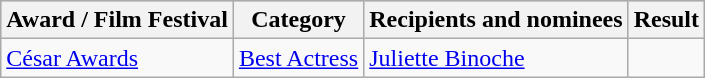<table class="wikitable plainrowheaders sortable">
<tr style="background:#ccc; text-align:center;">
<th scope="col">Award / Film Festival</th>
<th scope="col">Category</th>
<th scope="col">Recipients and nominees</th>
<th scope="col">Result</th>
</tr>
<tr>
<td><a href='#'>César Awards</a></td>
<td><a href='#'>Best Actress</a></td>
<td><a href='#'>Juliette Binoche</a></td>
<td></td>
</tr>
</table>
